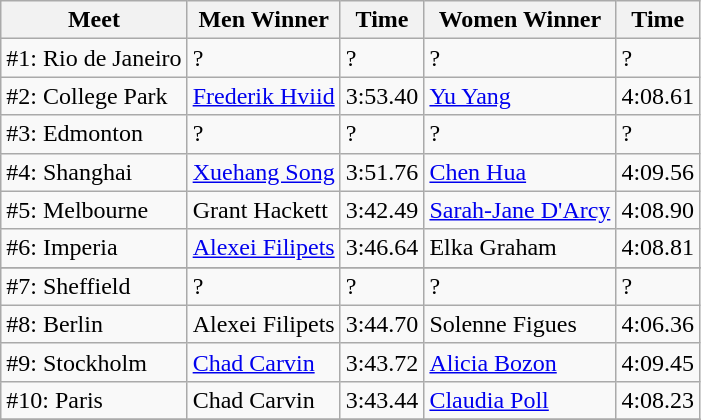<table class=wikitable>
<tr>
<th>Meet</th>
<th>Men Winner</th>
<th>Time</th>
<th>Women Winner</th>
<th>Time</th>
</tr>
<tr>
<td>#1: Rio de Janeiro</td>
<td ?>?</td>
<td ?>?</td>
<td ?>?</td>
<td ?>?</td>
</tr>
<tr>
<td>#2: College Park</td>
<td> <a href='#'>Frederik Hviid</a></td>
<td align=center>3:53.40</td>
<td> <a href='#'>Yu Yang</a></td>
<td align=center>4:08.61</td>
</tr>
<tr>
<td>#3: Edmonton</td>
<td ?>?</td>
<td ?>?</td>
<td ?>?</td>
<td ?>?</td>
</tr>
<tr>
<td>#4: Shanghai</td>
<td> <a href='#'>Xuehang Song</a></td>
<td align=center>3:51.76</td>
<td> <a href='#'>Chen Hua</a></td>
<td align=center>4:09.56</td>
</tr>
<tr>
<td>#5: Melbourne</td>
<td> Grant Hackett</td>
<td align=center>3:42.49</td>
<td> <a href='#'>Sarah-Jane D'Arcy</a></td>
<td align=center>4:08.90</td>
</tr>
<tr>
<td>#6: Imperia</td>
<td> <a href='#'>Alexei Filipets</a></td>
<td align=center>3:46.64</td>
<td> Elka Graham</td>
<td align=center>4:08.81</td>
</tr>
<tr>
</tr>
<tr>
<td>#7: Sheffield</td>
<td ?>?</td>
<td ?>?</td>
<td ?>?</td>
<td ?>?</td>
</tr>
<tr>
<td>#8: Berlin</td>
<td> Alexei Filipets</td>
<td align=center>3:44.70</td>
<td> Solenne Figues</td>
<td align=center>4:06.36</td>
</tr>
<tr>
<td>#9: Stockholm</td>
<td> <a href='#'>Chad Carvin</a></td>
<td align=center>3:43.72</td>
<td> <a href='#'>Alicia Bozon</a></td>
<td align=center>4:09.45</td>
</tr>
<tr>
<td>#10: Paris</td>
<td> Chad Carvin</td>
<td align=center>3:43.44</td>
<td> <a href='#'>Claudia Poll</a></td>
<td align=center>4:08.23</td>
</tr>
<tr>
</tr>
</table>
